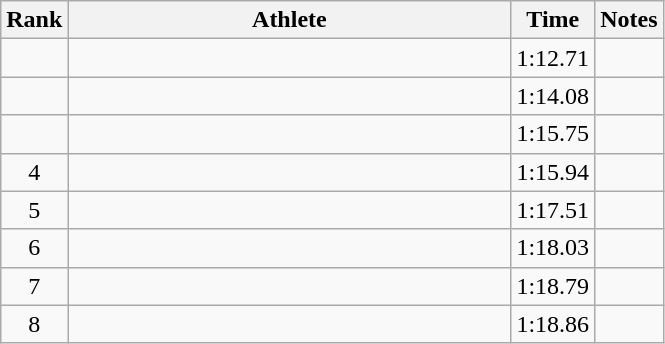<table class="wikitable" style="text-align:center">
<tr>
<th>Rank</th>
<th Style="width:18em">Athlete</th>
<th>Time</th>
<th>Notes</th>
</tr>
<tr>
<td></td>
<td style="text-align:left"></td>
<td>1:12.71</td>
<td></td>
</tr>
<tr>
<td></td>
<td style="text-align:left"></td>
<td>1:14.08</td>
<td></td>
</tr>
<tr>
<td></td>
<td style="text-align:left"></td>
<td>1:15.75</td>
<td></td>
</tr>
<tr>
<td>4</td>
<td style="text-align:left"></td>
<td>1:15.94</td>
<td></td>
</tr>
<tr>
<td>5</td>
<td style="text-align:left"></td>
<td>1:17.51</td>
<td></td>
</tr>
<tr>
<td>6</td>
<td style="text-align:left"></td>
<td>1:18.03</td>
<td></td>
</tr>
<tr>
<td>7</td>
<td style="text-align:left"></td>
<td>1:18.79</td>
<td></td>
</tr>
<tr>
<td>8</td>
<td style="text-align:left"></td>
<td>1:18.86</td>
<td></td>
</tr>
</table>
